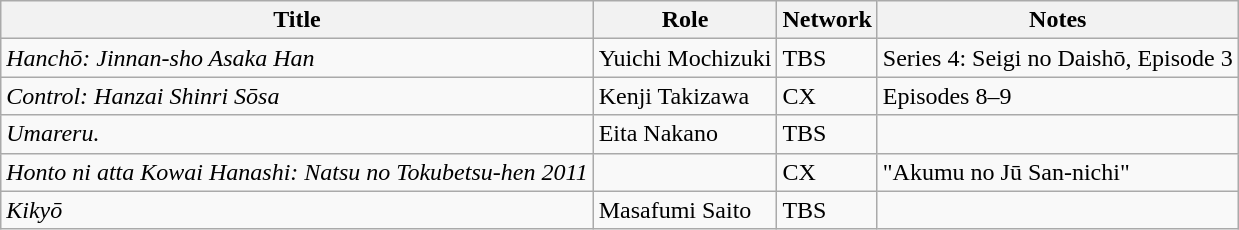<table class="wikitable">
<tr>
<th>Title</th>
<th>Role</th>
<th>Network</th>
<th>Notes</th>
</tr>
<tr>
<td><em>Hanchō: Jinnan-sho Asaka Han</em></td>
<td>Yuichi Mochizuki</td>
<td>TBS</td>
<td>Series 4: Seigi no Daishō, Episode 3</td>
</tr>
<tr>
<td><em>Control: Hanzai Shinri Sōsa</em></td>
<td>Kenji Takizawa</td>
<td>CX</td>
<td>Episodes 8–9</td>
</tr>
<tr>
<td><em>Umareru.</em></td>
<td>Eita Nakano</td>
<td>TBS</td>
<td></td>
</tr>
<tr>
<td><em>Honto ni atta Kowai Hanashi: Natsu no Tokubetsu-hen 2011</em></td>
<td></td>
<td>CX</td>
<td>"Akumu no Jū San-nichi"</td>
</tr>
<tr>
<td><em>Kikyō</em></td>
<td>Masafumi Saito</td>
<td>TBS</td>
<td></td>
</tr>
</table>
